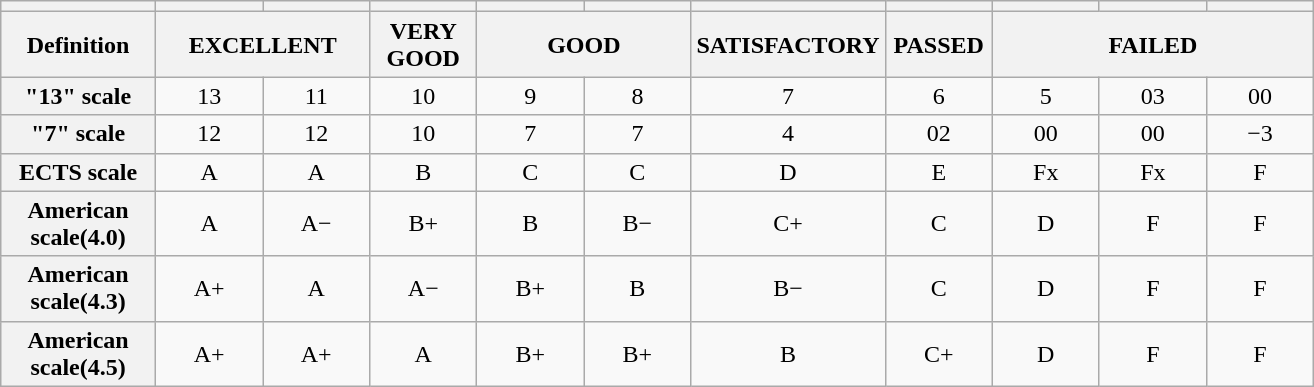<table class="wikitable" style="margin:1em auto; text-align:center;">
<tr>
<th style="width: 6em"></th>
<th style="width: 4em"></th>
<th style="width: 4em"></th>
<th style="width: 4em"></th>
<th style="width: 4em"></th>
<th style="width: 4em"></th>
<th style="width: 4em"></th>
<th style="width: 4em"></th>
<th style="width: 4em"></th>
<th style="width: 4em"></th>
<th style="width: 4em"></th>
</tr>
<tr>
<th>Definition</th>
<th colspan="2">EXCELLENT</th>
<th>VERY GOOD</th>
<th colspan="2">GOOD</th>
<th>SATISFACTORY</th>
<th>PASSED</th>
<th colspan="3">FAILED</th>
</tr>
<tr>
<th>"13" scale</th>
<td>13</td>
<td>11</td>
<td>10</td>
<td>9</td>
<td>8</td>
<td>7</td>
<td>6</td>
<td>5</td>
<td>03</td>
<td>00</td>
</tr>
<tr>
<th>"7" scale</th>
<td>12</td>
<td>12</td>
<td>10</td>
<td>7</td>
<td>7</td>
<td>4</td>
<td>02</td>
<td>00</td>
<td>00</td>
<td>−3</td>
</tr>
<tr>
<th>ECTS scale</th>
<td>A</td>
<td>A</td>
<td>B</td>
<td>C</td>
<td>C</td>
<td>D</td>
<td>E</td>
<td>Fx</td>
<td>Fx</td>
<td>F</td>
</tr>
<tr>
<th>American scale(4.0)</th>
<td>A</td>
<td>A−</td>
<td>B+</td>
<td>B</td>
<td>B−</td>
<td>C+</td>
<td>C</td>
<td>D</td>
<td>F</td>
<td>F</td>
</tr>
<tr>
<th>American scale(4.3)</th>
<td>A+</td>
<td>A</td>
<td>A−</td>
<td>B+</td>
<td>B</td>
<td>B−</td>
<td>C</td>
<td>D</td>
<td>F</td>
<td>F</td>
</tr>
<tr>
<th>American scale(4.5)</th>
<td>A+</td>
<td>A+</td>
<td>A</td>
<td>B+</td>
<td>B+</td>
<td>B</td>
<td>C+</td>
<td>D</td>
<td>F</td>
<td>F</td>
</tr>
</table>
